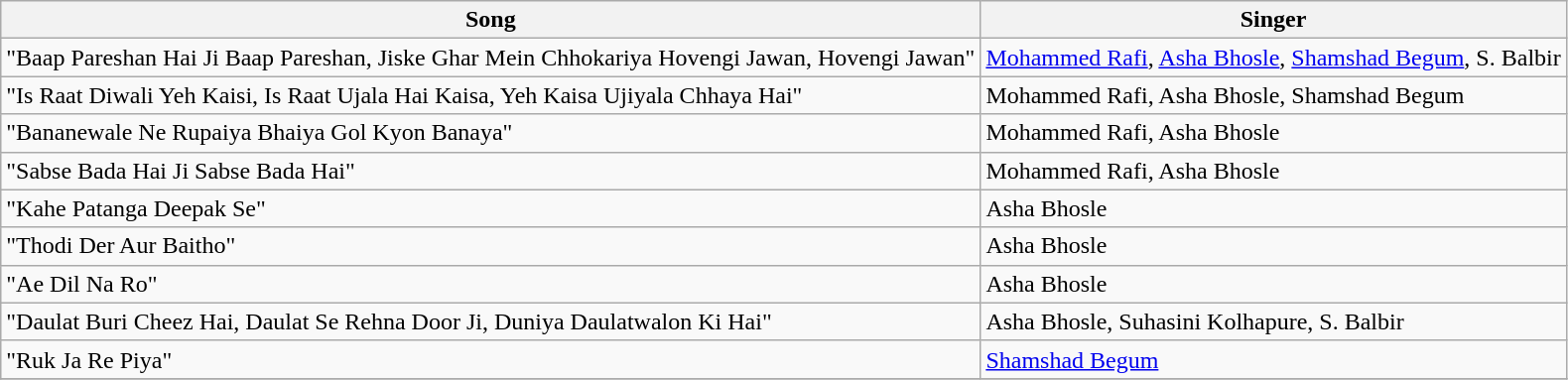<table class="wikitable">
<tr>
<th>Song</th>
<th>Singer</th>
</tr>
<tr>
<td>"Baap Pareshan Hai Ji Baap Pareshan, Jiske Ghar Mein Chhokariya Hovengi Jawan, Hovengi Jawan"</td>
<td><a href='#'>Mohammed Rafi</a>, <a href='#'>Asha Bhosle</a>, <a href='#'>Shamshad Begum</a>, S. Balbir</td>
</tr>
<tr>
<td>"Is Raat Diwali Yeh Kaisi, Is Raat Ujala Hai Kaisa, Yeh Kaisa Ujiyala Chhaya Hai"</td>
<td>Mohammed Rafi, Asha Bhosle, Shamshad Begum</td>
</tr>
<tr>
<td>"Bananewale Ne Rupaiya Bhaiya Gol Kyon Banaya"</td>
<td>Mohammed Rafi, Asha Bhosle</td>
</tr>
<tr>
<td>"Sabse Bada Hai Ji Sabse Bada Hai"</td>
<td>Mohammed Rafi, Asha Bhosle</td>
</tr>
<tr>
<td>"Kahe Patanga Deepak Se"</td>
<td>Asha Bhosle</td>
</tr>
<tr>
<td>"Thodi Der Aur Baitho"</td>
<td>Asha Bhosle</td>
</tr>
<tr>
<td>"Ae Dil Na Ro"</td>
<td>Asha Bhosle</td>
</tr>
<tr>
<td>"Daulat Buri Cheez Hai, Daulat Se Rehna Door Ji, Duniya Daulatwalon Ki Hai"</td>
<td>Asha Bhosle, Suhasini Kolhapure, S. Balbir</td>
</tr>
<tr>
<td>"Ruk Ja Re Piya"</td>
<td><a href='#'>Shamshad Begum</a></td>
</tr>
<tr>
</tr>
</table>
